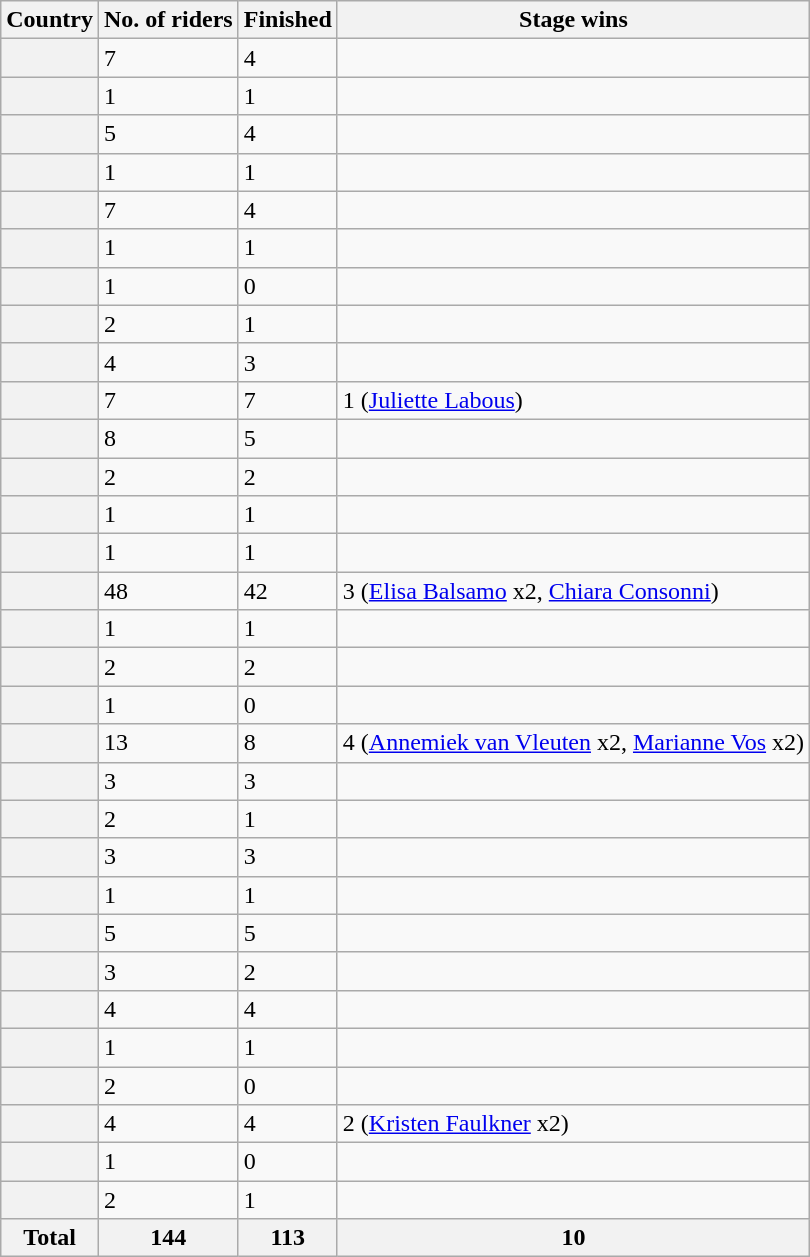<table class="wikitable sortable plainrowheaders">
<tr>
<th scope="col">Country</th>
<th scope="col">No. of riders</th>
<th scope="col">Finished</th>
<th scope="col">Stage wins</th>
</tr>
<tr>
<th scope="row"></th>
<td>7</td>
<td>4</td>
<td></td>
</tr>
<tr>
<th scope="row"></th>
<td>1</td>
<td>1</td>
<td></td>
</tr>
<tr>
<th scope="row"></th>
<td>5</td>
<td>4</td>
<td></td>
</tr>
<tr>
<th scope="row"></th>
<td>1</td>
<td>1</td>
<td></td>
</tr>
<tr>
<th scope="row"></th>
<td>7</td>
<td>4</td>
<td></td>
</tr>
<tr>
<th scope="row"></th>
<td>1</td>
<td>1</td>
<td></td>
</tr>
<tr>
<th scope="row"></th>
<td>1</td>
<td>0</td>
<td></td>
</tr>
<tr>
<th scope="row"></th>
<td>2</td>
<td>1</td>
<td></td>
</tr>
<tr>
<th scope="row"></th>
<td>4</td>
<td>3</td>
<td></td>
</tr>
<tr>
<th scope="row"></th>
<td>7</td>
<td>7</td>
<td>1 (<a href='#'>Juliette Labous</a>)</td>
</tr>
<tr>
<th scope="row"></th>
<td>8</td>
<td>5</td>
<td></td>
</tr>
<tr>
<th scope="row"></th>
<td>2</td>
<td>2</td>
<td></td>
</tr>
<tr>
<th scope="row"></th>
<td>1</td>
<td>1</td>
<td></td>
</tr>
<tr>
<th scope="row"></th>
<td>1</td>
<td>1</td>
<td></td>
</tr>
<tr>
<th scope="row"></th>
<td>48</td>
<td>42</td>
<td>3 (<a href='#'>Elisa Balsamo</a> x2, <a href='#'>Chiara Consonni</a>)</td>
</tr>
<tr>
<th scope="row"></th>
<td>1</td>
<td>1</td>
<td></td>
</tr>
<tr>
<th scope="row"></th>
<td>2</td>
<td>2</td>
<td></td>
</tr>
<tr>
<th scope="row"></th>
<td>1</td>
<td>0</td>
<td></td>
</tr>
<tr>
<th scope="row"></th>
<td>13</td>
<td>8</td>
<td>4 (<a href='#'>Annemiek van Vleuten</a> x2, <a href='#'>Marianne Vos</a> x2)</td>
</tr>
<tr>
<th scope="row"></th>
<td>3</td>
<td>3</td>
<td></td>
</tr>
<tr>
<th scope="row"></th>
<td>2</td>
<td>1</td>
<td></td>
</tr>
<tr>
<th scope="row"></th>
<td>3</td>
<td>3</td>
<td></td>
</tr>
<tr>
<th scope="row"></th>
<td>1</td>
<td>1</td>
<td></td>
</tr>
<tr>
<th scope="row"></th>
<td>5</td>
<td>5</td>
<td></td>
</tr>
<tr>
<th scope="row"></th>
<td>3</td>
<td>2</td>
<td></td>
</tr>
<tr>
<th scope="row"></th>
<td>4</td>
<td>4</td>
<td></td>
</tr>
<tr>
<th scope="row"></th>
<td>1</td>
<td>1</td>
<td></td>
</tr>
<tr>
<th scope="row"></th>
<td>2</td>
<td>0</td>
<td></td>
</tr>
<tr>
<th scope="row"></th>
<td>4</td>
<td>4</td>
<td>2 (<a href='#'>Kristen Faulkner</a> x2)</td>
</tr>
<tr>
<th scope="row"></th>
<td>1</td>
<td>0</td>
<td></td>
</tr>
<tr>
<th scope="row"> </th>
<td>2</td>
<td>1</td>
<td></td>
</tr>
<tr>
<th scope="row">Total</th>
<th>144</th>
<th>113</th>
<th>10</th>
</tr>
</table>
